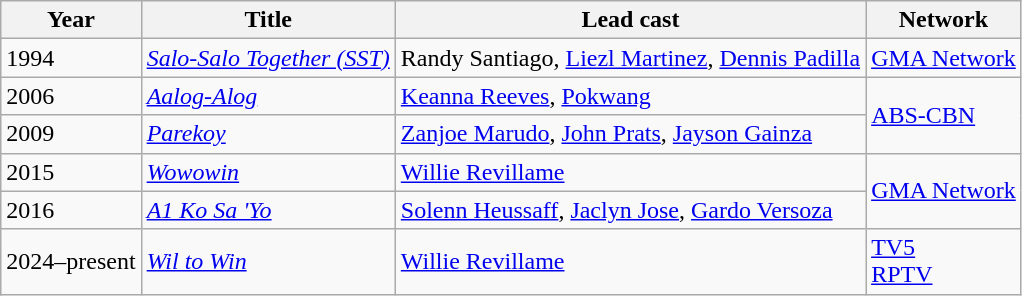<table class="wikitable sortable">
<tr>
<th>Year</th>
<th>Title</th>
<th>Lead cast</th>
<th>Network</th>
</tr>
<tr>
<td>1994</td>
<td><em><a href='#'>Salo-Salo Together (SST)</a></em></td>
<td>Randy Santiago, <a href='#'>Liezl Martinez</a>, <a href='#'>Dennis Padilla</a></td>
<td><a href='#'>GMA Network</a></td>
</tr>
<tr>
<td>2006</td>
<td><em><a href='#'>Aalog-Alog</a></em></td>
<td><a href='#'>Keanna Reeves</a>, <a href='#'>Pokwang</a></td>
<td rowspan="2"><a href='#'>ABS-CBN</a></td>
</tr>
<tr>
<td>2009</td>
<td><em><a href='#'>Parekoy</a></em></td>
<td><a href='#'>Zanjoe Marudo</a>, <a href='#'>John Prats</a>, <a href='#'>Jayson Gainza</a></td>
</tr>
<tr>
<td>2015</td>
<td><em><a href='#'>Wowowin</a></em></td>
<td><a href='#'>Willie Revillame</a></td>
<td rowspan="2"><a href='#'>GMA Network</a></td>
</tr>
<tr>
<td>2016</td>
<td><em><a href='#'>A1 Ko Sa 'Yo</a></em></td>
<td><a href='#'>Solenn Heussaff</a>, <a href='#'>Jaclyn Jose</a>, <a href='#'>Gardo Versoza</a></td>
</tr>
<tr>
<td>2024–present</td>
<td><em><a href='#'>Wil to Win</a></em></td>
<td><a href='#'>Willie Revillame</a></td>
<td><a href='#'>TV5</a><br><a href='#'>RPTV</a></td>
</tr>
</table>
